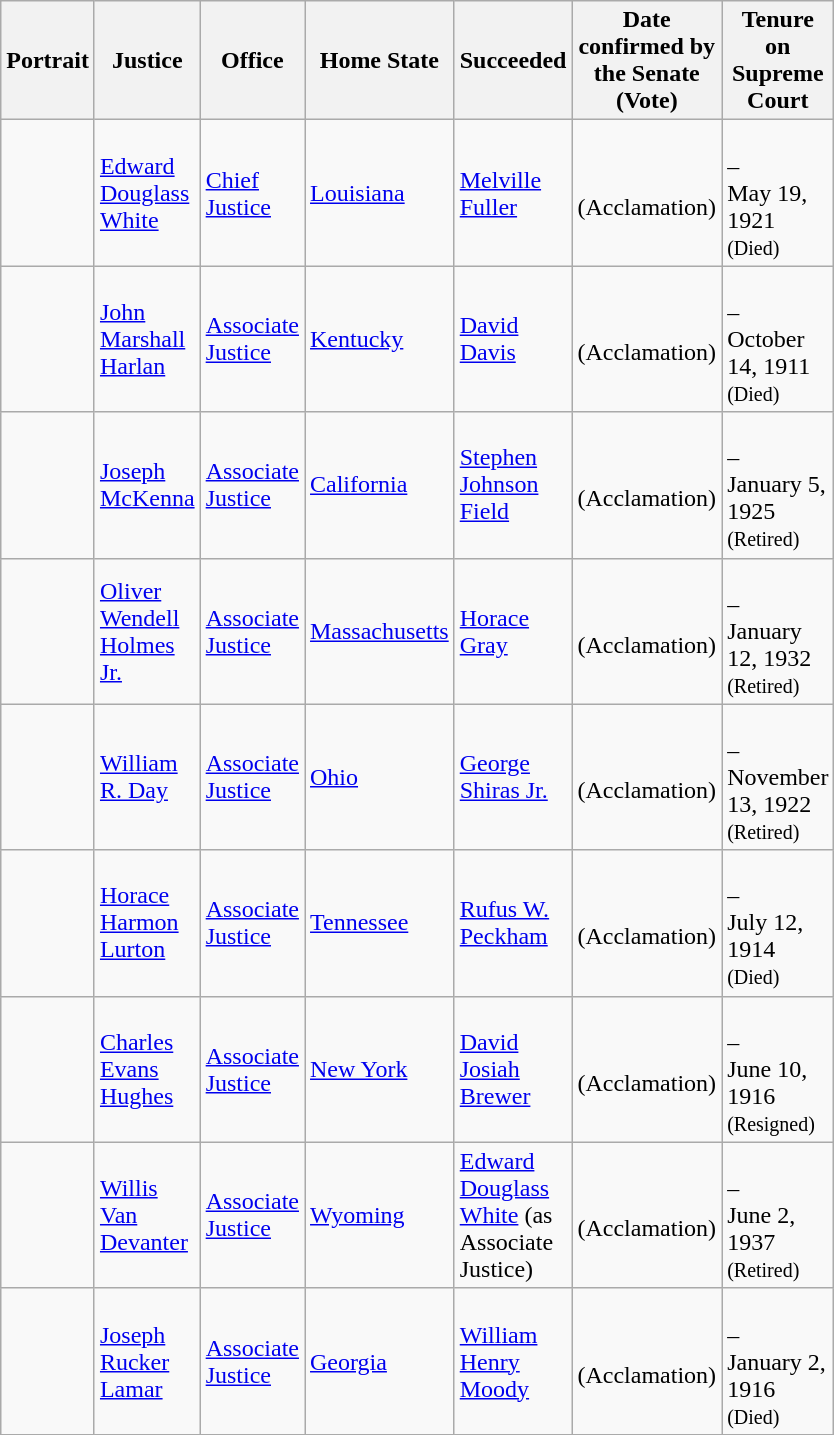<table class="wikitable sortable">
<tr>
<th scope="col" style="width: 10px;">Portrait</th>
<th scope="col" style="width: 10px;">Justice</th>
<th scope="col" style="width: 10px;">Office</th>
<th scope="col" style="width: 10px;">Home State</th>
<th scope="col" style="width: 10px;">Succeeded</th>
<th scope="col" style="width: 10px;">Date confirmed by the Senate<br>(Vote)</th>
<th scope="col" style="width: 10px;">Tenure on Supreme Court</th>
</tr>
<tr>
<td></td>
<td><a href='#'>Edward Douglass White</a></td>
<td><a href='#'>Chief Justice</a></td>
<td><a href='#'>Louisiana</a></td>
<td><a href='#'>Melville Fuller</a></td>
<td><br>(Acclamation)</td>
<td><br>–<br>May 19, 1921<br><small>(Died)</small></td>
</tr>
<tr>
<td></td>
<td><a href='#'>John Marshall Harlan</a></td>
<td><a href='#'>Associate Justice</a></td>
<td><a href='#'>Kentucky</a></td>
<td><a href='#'>David Davis</a></td>
<td><br>(Acclamation)</td>
<td><br>–<br>October 14, 1911<br><small>(Died)</small></td>
</tr>
<tr>
<td></td>
<td><a href='#'>Joseph McKenna</a></td>
<td><a href='#'>Associate Justice</a></td>
<td><a href='#'>California</a></td>
<td><a href='#'>Stephen Johnson Field</a></td>
<td><br>(Acclamation)</td>
<td><br>–<br>January 5, 1925<br><small>(Retired)</small></td>
</tr>
<tr>
<td></td>
<td><a href='#'>Oliver Wendell Holmes Jr.</a></td>
<td><a href='#'>Associate Justice</a></td>
<td><a href='#'>Massachusetts</a></td>
<td><a href='#'>Horace Gray</a></td>
<td><br>(Acclamation)</td>
<td><br>–<br>January 12, 1932<br><small>(Retired)</small></td>
</tr>
<tr>
<td></td>
<td><a href='#'>William R. Day</a></td>
<td><a href='#'>Associate Justice</a></td>
<td><a href='#'>Ohio</a></td>
<td><a href='#'>George Shiras Jr.</a></td>
<td><br>(Acclamation)</td>
<td><br>–<br>November 13, 1922<br><small>(Retired)</small></td>
</tr>
<tr>
<td></td>
<td><a href='#'>Horace Harmon Lurton</a></td>
<td><a href='#'>Associate Justice</a></td>
<td><a href='#'>Tennessee</a></td>
<td><a href='#'>Rufus W. Peckham</a></td>
<td><br>(Acclamation)</td>
<td><br>–<br>July 12, 1914<br><small>(Died)</small></td>
</tr>
<tr>
<td></td>
<td><a href='#'>Charles Evans Hughes</a></td>
<td><a href='#'>Associate Justice</a></td>
<td><a href='#'>New York</a></td>
<td><a href='#'>David Josiah Brewer</a></td>
<td><br>(Acclamation)</td>
<td><br>–<br>June 10, 1916<br><small>(Resigned)</small></td>
</tr>
<tr>
<td></td>
<td><a href='#'>Willis Van Devanter</a></td>
<td><a href='#'>Associate Justice</a></td>
<td><a href='#'>Wyoming</a></td>
<td><a href='#'>Edward Douglass White</a> (as Associate Justice)</td>
<td><br>(Acclamation)</td>
<td><br>–<br>June 2, 1937<br><small>(Retired)</small></td>
</tr>
<tr>
<td></td>
<td><a href='#'>Joseph Rucker Lamar</a></td>
<td><a href='#'>Associate Justice</a></td>
<td><a href='#'>Georgia</a></td>
<td><a href='#'>William Henry Moody</a></td>
<td><br>(Acclamation)</td>
<td><br>–<br>January 2, 1916<br><small>(Died)</small></td>
</tr>
<tr>
</tr>
</table>
